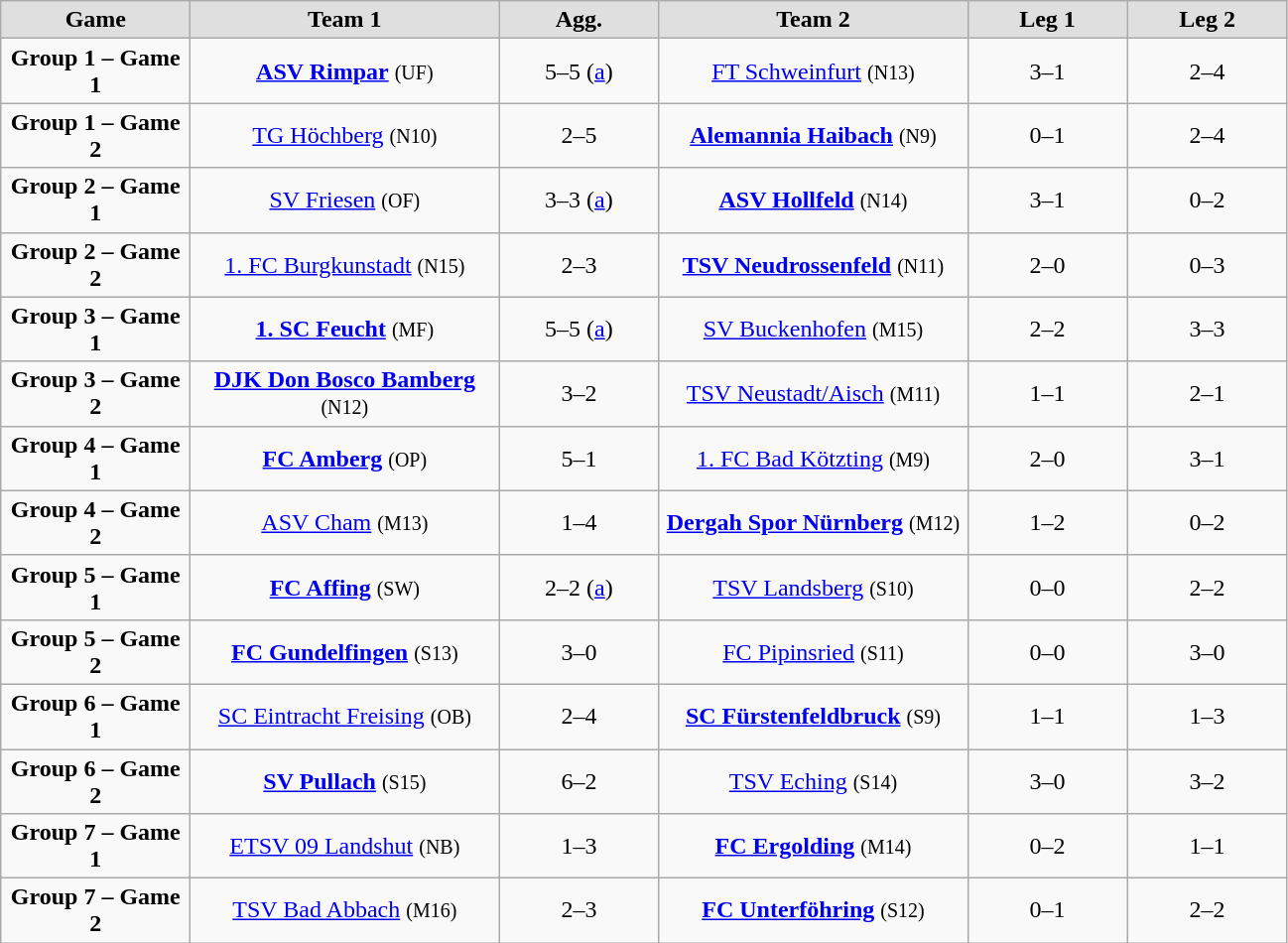<table class="wikitable">
<tr align="center" bgcolor="#dfdfdf">
<td width=120><strong>Game</strong></td>
<td width=200><strong>Team 1</strong></td>
<td width=100><strong>Agg.</strong></td>
<td width=200><strong>Team 2</strong></td>
<td width=100><strong>Leg 1</strong></td>
<td width=100><strong>Leg 2</strong></td>
</tr>
<tr align="center">
<td><strong>Group 1 – Game 1</strong></td>
<td><strong><a href='#'>ASV Rimpar</a></strong> <small>(UF)</small></td>
<td>5–5 (<a href='#'>a</a>)</td>
<td><a href='#'>FT Schweinfurt</a> <small>(N13)</small></td>
<td>3–1</td>
<td>2–4 </td>
</tr>
<tr align="center">
<td><strong>Group 1 – Game 2</strong></td>
<td><a href='#'>TG Höchberg</a> <small>(N10)</small></td>
<td>2–5</td>
<td><strong><a href='#'>Alemannia Haibach</a></strong> <small>(N9)</small></td>
<td>0–1</td>
<td>2–4</td>
</tr>
<tr align="center">
<td><strong>Group 2 – Game 1</strong></td>
<td><a href='#'>SV Friesen</a> <small>(OF)</small></td>
<td>3–3 (<a href='#'>a</a>)</td>
<td><strong><a href='#'>ASV Hollfeld</a></strong> <small>(N14)</small></td>
<td>3–1</td>
<td>0–2</td>
</tr>
<tr align="center">
<td><strong>Group 2 – Game 2</strong></td>
<td><a href='#'>1. FC Burgkunstadt</a> <small>(N15)</small></td>
<td>2–3</td>
<td><strong><a href='#'>TSV Neudrossenfeld</a></strong> <small>(N11)</small></td>
<td>2–0</td>
<td>0–3 </td>
</tr>
<tr align="center">
<td><strong>Group 3 – Game 1</strong></td>
<td><strong><a href='#'>1. SC Feucht</a></strong> <small>(MF)</small></td>
<td>5–5 (<a href='#'>a</a>)</td>
<td><a href='#'>SV Buckenhofen</a> <small>(M15)</small></td>
<td>2–2</td>
<td>3–3</td>
</tr>
<tr align="center">
<td><strong>Group 3 – Game 2</strong></td>
<td><strong><a href='#'>DJK Don Bosco Bamberg</a></strong> <small>(N12)</small></td>
<td>3–2</td>
<td><a href='#'>TSV Neustadt/Aisch</a> <small>(M11)</small></td>
<td>1–1</td>
<td>2–1</td>
</tr>
<tr align="center">
<td><strong>Group 4 – Game 1</strong></td>
<td><strong><a href='#'>FC Amberg</a></strong> <small>(OP)</small></td>
<td>5–1</td>
<td><a href='#'>1. FC Bad Kötzting</a> <small>(M9)</small></td>
<td>2–0</td>
<td>3–1</td>
</tr>
<tr align="center">
<td><strong>Group 4 – Game 2</strong></td>
<td><a href='#'>ASV Cham</a> <small>(M13)</small></td>
<td>1–4</td>
<td><strong><a href='#'>Dergah Spor Nürnberg</a></strong> <small>(M12)</small></td>
<td>1–2</td>
<td>0–2</td>
</tr>
<tr align="center">
<td><strong>Group 5 – Game 1</strong></td>
<td><strong><a href='#'>FC Affing</a></strong> <small>(SW)</small></td>
<td>2–2 (<a href='#'>a</a>)</td>
<td><a href='#'>TSV Landsberg</a> <small>(S10)</small></td>
<td>0–0</td>
<td>2–2</td>
</tr>
<tr align="center">
<td><strong>Group 5 – Game 2</strong></td>
<td><strong><a href='#'>FC Gundelfingen</a></strong> <small>(S13)</small></td>
<td>3–0</td>
<td><a href='#'>FC Pipinsried</a> <small>(S11)</small></td>
<td>0–0</td>
<td>3–0</td>
</tr>
<tr align="center">
<td><strong>Group 6 – Game 1</strong></td>
<td><a href='#'>SC Eintracht Freising</a> <small>(OB)</small></td>
<td>2–4</td>
<td><strong><a href='#'>SC Fürstenfeldbruck</a></strong> <small>(S9)</small></td>
<td>1–1</td>
<td>1–3</td>
</tr>
<tr align="center">
<td><strong>Group 6 – Game 2</strong></td>
<td><strong><a href='#'>SV Pullach</a></strong> <small>(S15)</small></td>
<td>6–2</td>
<td><a href='#'>TSV Eching</a> <small>(S14)</small></td>
<td>3–0</td>
<td>3–2</td>
</tr>
<tr align="center">
<td><strong>Group 7 – Game 1</strong></td>
<td><a href='#'>ETSV 09 Landshut</a> <small>(NB)</small></td>
<td>1–3</td>
<td><strong><a href='#'>FC Ergolding</a></strong> <small>(M14)</small></td>
<td>0–2</td>
<td>1–1</td>
</tr>
<tr align="center">
<td><strong>Group 7 – Game 2</strong></td>
<td><a href='#'>TSV Bad Abbach</a> <small>(M16)</small></td>
<td>2–3</td>
<td><strong><a href='#'>FC Unterföhring</a></strong> <small>(S12)</small></td>
<td>0–1</td>
<td>2–2</td>
</tr>
</table>
